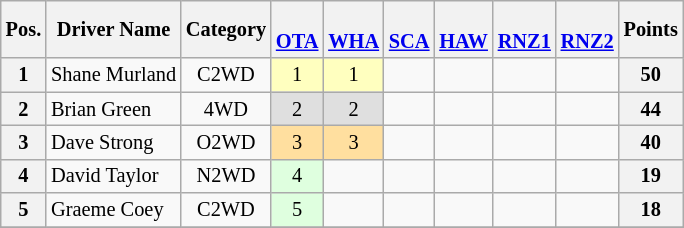<table class="wikitable" style=font-size:85%;>
<tr>
<th>Pos.</th>
<th>Driver Name</th>
<th>Category</th>
<th><br><a href='#'>OTA</a></th>
<th><br><a href='#'>WHA</a></th>
<th><br><a href='#'>SCA</a></th>
<th><br><a href='#'>HAW</a></th>
<th><br><a href='#'>RNZ1</a></th>
<th><br><a href='#'>RNZ2</a></th>
<th>Points</th>
</tr>
<tr>
<th>1</th>
<td> Shane Murland</td>
<td align=center>C2WD</td>
<td align=center style=background:#ffffbf;>1</td>
<td align=center style=background:#ffffbf;>1</td>
<td align=center style=background:#;></td>
<td align=center style=background:#;></td>
<td align=center style=background:#;></td>
<td align=center style=background:#;></td>
<th>50</th>
</tr>
<tr>
<th>2</th>
<td> Brian Green</td>
<td align=center>4WD</td>
<td align=center style=background:#dfdfdf;>2</td>
<td align=center style=background:#dfdfdf;>2</td>
<td align=center style=background:#;></td>
<td align=center style=background:#;></td>
<td align=center style=background:#;></td>
<td align=center style=background:#;></td>
<th>44</th>
</tr>
<tr>
<th>3</th>
<td> Dave Strong</td>
<td align=center>O2WD</td>
<td align=center style=background:#ffdf9f;>3</td>
<td align=center style=background:#ffdf9f;>3</td>
<td align=center style=background:#;></td>
<td align=center style=background:#;></td>
<td align=center style=background:#;></td>
<td align=center style=background:#;></td>
<th>40</th>
</tr>
<tr>
<th>4</th>
<td> David Taylor</td>
<td align=center>N2WD</td>
<td align=center style=background:#dfffdf;>4</td>
<td align=center style=background:#;></td>
<td align=center style=background:#;></td>
<td align=center style=background:#;></td>
<td align=center style=background:#;></td>
<td align=center style=background:#;></td>
<th>19</th>
</tr>
<tr>
<th>5</th>
<td> Graeme Coey</td>
<td align=center>C2WD</td>
<td align=center style=background:#dfffdf;>5</td>
<td align=center style=background:#;></td>
<td align=center style=background:#;></td>
<td align=center style=background:#;></td>
<td align=center style=background:#;></td>
<td align=center style=background:#;></td>
<th>18</th>
</tr>
<tr>
</tr>
</table>
